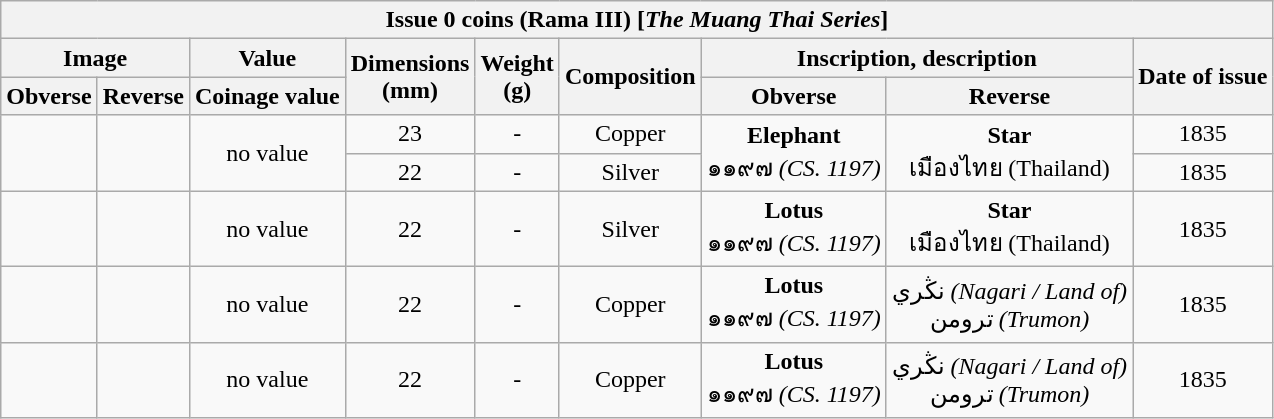<table class="wikitable" style="text-align: center">
<tr>
<th colspan="9">Issue 0 coins (Rama III) [<em>The Muang Thai Series</em>]</th>
</tr>
<tr>
<th colspan="2">Image</th>
<th>Value</th>
<th rowspan="2">Dimensions<br>(mm)</th>
<th rowspan="2">Weight<br>(g)</th>
<th rowspan="2">Composition</th>
<th colspan="2">Inscription, description</th>
<th rowspan="2">Date of issue</th>
</tr>
<tr>
<th>Obverse</th>
<th>Reverse</th>
<th>Coinage value</th>
<th>Obverse</th>
<th>Reverse</th>
</tr>
<tr>
<td rowspan="2"></td>
<td rowspan="2"></td>
<td rowspan="2">no value</td>
<td>23</td>
<td>-</td>
<td>Copper</td>
<td rowspan="2"><strong>Elephant</strong><br>๑๑๙๗
<em>(CS. 1197)</em></td>
<td rowspan="2"><strong>Star</strong><br>เมืองไทย
(Thailand)</td>
<td>1835</td>
</tr>
<tr>
<td>22</td>
<td>-</td>
<td>Silver</td>
<td>1835</td>
</tr>
<tr>
<td></td>
<td></td>
<td>no value</td>
<td>22</td>
<td>-</td>
<td>Silver</td>
<td><strong>Lotus</strong><br>๑๑๙๗
<em>(CS. 1197)</em></td>
<td><strong>Star</strong><br>เมืองไทย
(Thailand)</td>
<td>1835</td>
</tr>
<tr>
<td></td>
<td></td>
<td>no value</td>
<td>22</td>
<td>-</td>
<td>Copper</td>
<td><strong>Lotus</strong><br>๑๑๙๗
<em>(CS. 1197)</em></td>
<td>نڭري <em>(Nagari / Land of)</em><br>ترومن <em>(Trumon)</em></td>
<td>1835</td>
</tr>
<tr>
<td></td>
<td></td>
<td>no value</td>
<td>22</td>
<td>-</td>
<td>Copper</td>
<td><strong>Lotus</strong><br>๑๑๙๗
<em>(CS. 1197)</em></td>
<td>نڭري <em>(Nagari / Land of)</em><br>ترومن <em>(Trumon)</em></td>
<td>1835</td>
</tr>
</table>
